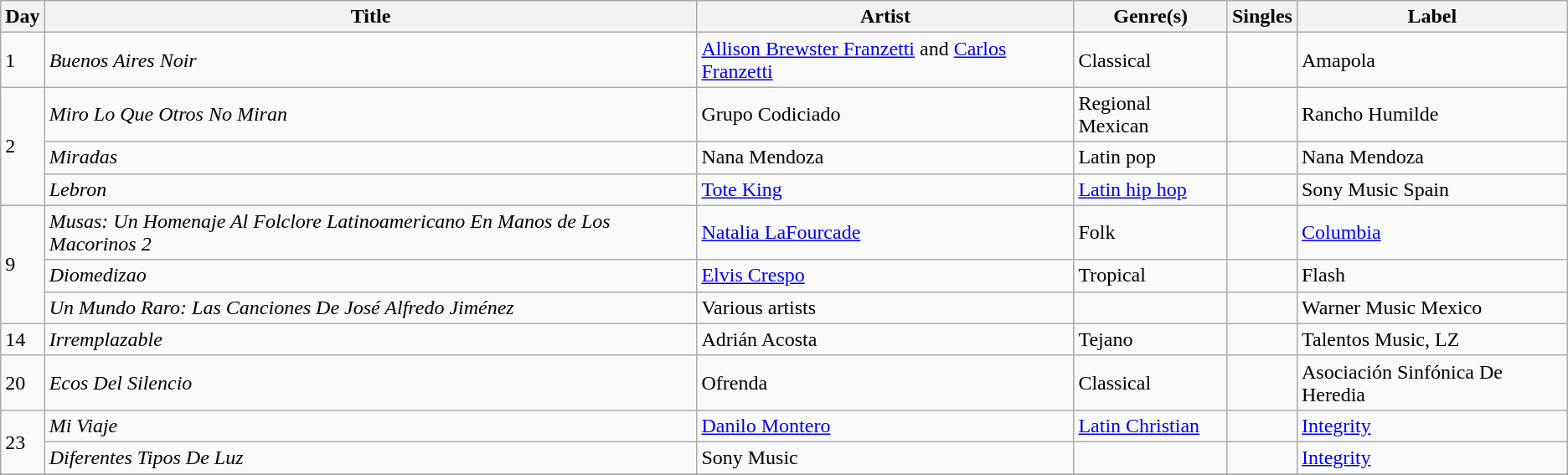<table class="wikitable sortable" style="text-align: left;">
<tr>
<th>Day</th>
<th>Title</th>
<th>Artist</th>
<th>Genre(s)</th>
<th>Singles</th>
<th>Label</th>
</tr>
<tr>
<td>1</td>
<td><em>Buenos Aires Noir</em></td>
<td><a href='#'>Allison Brewster Franzetti</a> and <a href='#'>Carlos Franzetti</a></td>
<td>Classical</td>
<td></td>
<td>Amapola</td>
</tr>
<tr>
<td rowspan="3">2</td>
<td><em>Miro Lo Que Otros No Miran</em></td>
<td>Grupo Codiciado</td>
<td>Regional Mexican</td>
<td></td>
<td>Rancho Humilde</td>
</tr>
<tr>
<td><em>Miradas</em></td>
<td>Nana Mendoza</td>
<td>Latin pop</td>
<td></td>
<td>Nana Mendoza</td>
</tr>
<tr>
<td><em>Lebron</em></td>
<td><a href='#'>Tote King</a></td>
<td><a href='#'>Latin hip hop</a></td>
<td></td>
<td>Sony Music Spain</td>
</tr>
<tr>
<td rowspan="3">9</td>
<td><em>Musas:  Un Homenaje Al Folclore Latinoamericano En Manos de Los Macorinos 2</em></td>
<td><a href='#'>Natalia LaFourcade</a></td>
<td>Folk</td>
<td></td>
<td><a href='#'>Columbia</a></td>
</tr>
<tr>
<td><em>Diomedizao</em></td>
<td><a href='#'>Elvis Crespo</a></td>
<td>Tropical</td>
<td></td>
<td>Flash</td>
</tr>
<tr>
<td><em>Un Mundo Raro: Las Canciones De José Alfredo Jiménez</em></td>
<td>Various artists</td>
<td></td>
<td></td>
<td>Warner Music Mexico</td>
</tr>
<tr>
<td>14</td>
<td><em>Irremplazable</em></td>
<td>Adrián Acosta</td>
<td>Tejano</td>
<td></td>
<td>Talentos Music, LZ</td>
</tr>
<tr>
<td>20</td>
<td><em>Ecos Del Silencio</em></td>
<td>Ofrenda</td>
<td>Classical</td>
<td></td>
<td>Asociación Sinfónica De Heredia</td>
</tr>
<tr>
<td rowspan="2">23</td>
<td><em>Mi Viaje</em></td>
<td><a href='#'>Danilo Montero</a></td>
<td><a href='#'>Latin Christian</a></td>
<td></td>
<td><a href='#'>Integrity</a></td>
</tr>
<tr>
<td><em>Diferentes Tipos De Luz</em></td>
<td>Sony Music</td>
<td></td>
<td></td>
<td><a href='#'>Integrity</a></td>
</tr>
<tr>
</tr>
</table>
